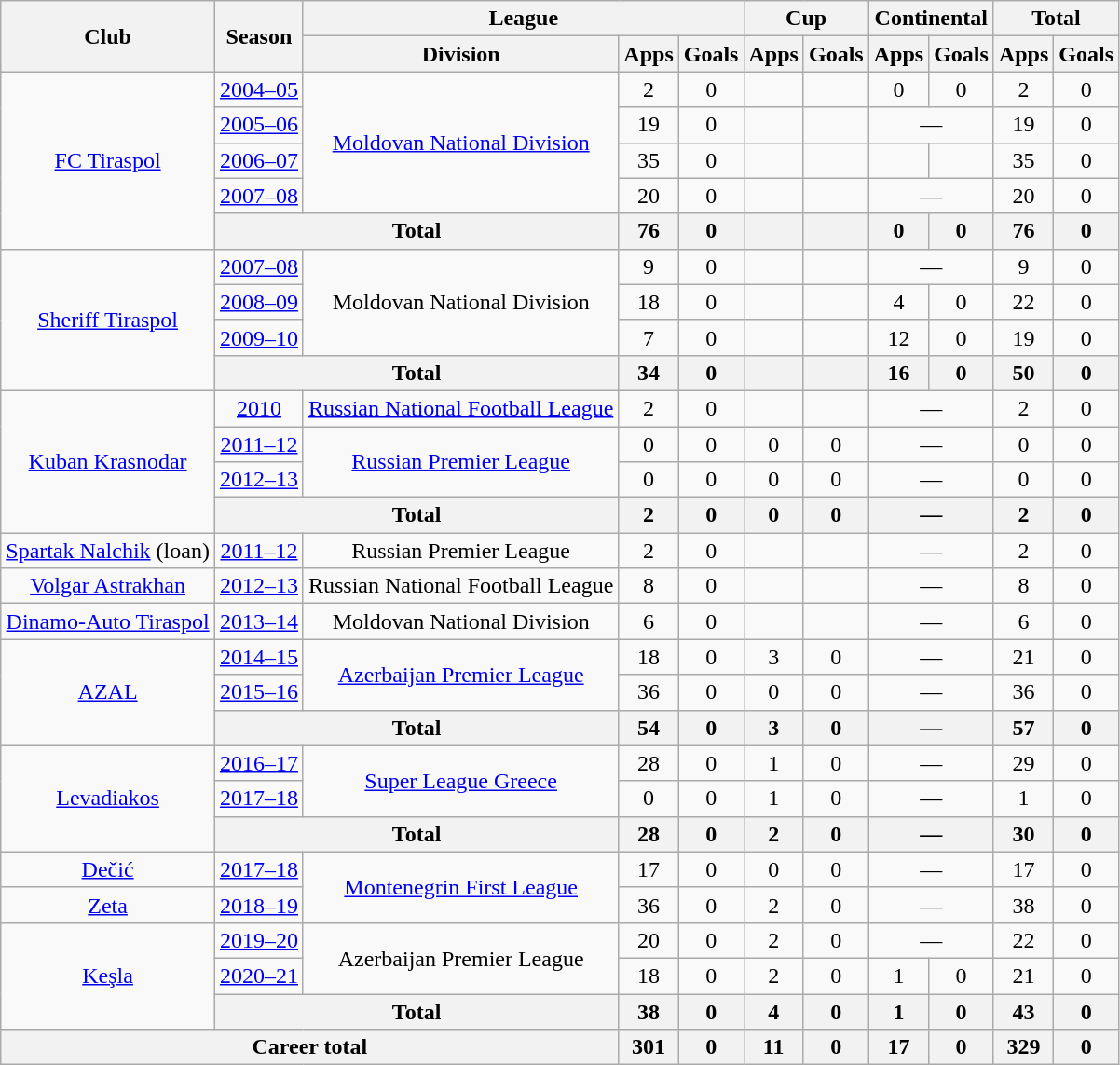<table class="wikitable" style="text-align:center">
<tr>
<th rowspan=2>Club</th>
<th rowspan=2>Season</th>
<th colspan=3>League</th>
<th colspan=2>Cup</th>
<th colspan=2>Continental</th>
<th colspan=2>Total</th>
</tr>
<tr>
<th>Division</th>
<th>Apps</th>
<th>Goals</th>
<th>Apps</th>
<th>Goals</th>
<th>Apps</th>
<th>Goals</th>
<th>Apps</th>
<th>Goals</th>
</tr>
<tr>
<td rowspan="5"><a href='#'>FC Tiraspol</a></td>
<td><a href='#'>2004–05</a></td>
<td rowspan="4"><a href='#'>Moldovan National Division</a></td>
<td>2</td>
<td>0</td>
<td></td>
<td></td>
<td>0</td>
<td>0</td>
<td>2</td>
<td>0</td>
</tr>
<tr>
<td><a href='#'>2005–06</a></td>
<td>19</td>
<td>0</td>
<td></td>
<td></td>
<td colspan="2">—</td>
<td>19</td>
<td>0</td>
</tr>
<tr>
<td><a href='#'>2006–07</a></td>
<td>35</td>
<td>0</td>
<td></td>
<td></td>
<td></td>
<td></td>
<td>35</td>
<td>0</td>
</tr>
<tr>
<td><a href='#'>2007–08</a></td>
<td>20</td>
<td>0</td>
<td></td>
<td></td>
<td colspan="2">—</td>
<td>20</td>
<td>0</td>
</tr>
<tr>
<th colspan="2">Total</th>
<th>76</th>
<th>0</th>
<th></th>
<th></th>
<th>0</th>
<th>0</th>
<th>76</th>
<th>0</th>
</tr>
<tr>
<td rowspan="4"><a href='#'>Sheriff Tiraspol</a></td>
<td><a href='#'>2007–08</a></td>
<td rowspan="3">Moldovan National Division</td>
<td>9</td>
<td>0</td>
<td></td>
<td></td>
<td colspan="2">—</td>
<td>9</td>
<td>0</td>
</tr>
<tr>
<td><a href='#'>2008–09</a></td>
<td>18</td>
<td>0</td>
<td></td>
<td></td>
<td>4</td>
<td>0</td>
<td>22</td>
<td>0</td>
</tr>
<tr>
<td><a href='#'>2009–10</a></td>
<td>7</td>
<td>0</td>
<td></td>
<td></td>
<td>12</td>
<td>0</td>
<td>19</td>
<td>0</td>
</tr>
<tr>
<th colspan="2">Total</th>
<th>34</th>
<th>0</th>
<th></th>
<th></th>
<th>16</th>
<th>0</th>
<th>50</th>
<th>0</th>
</tr>
<tr>
<td rowspan="4"><a href='#'>Kuban Krasnodar</a></td>
<td><a href='#'>2010</a></td>
<td><a href='#'>Russian National Football League</a></td>
<td>2</td>
<td>0</td>
<td></td>
<td></td>
<td colspan="2">—</td>
<td>2</td>
<td>0</td>
</tr>
<tr>
<td><a href='#'>2011–12</a></td>
<td rowspan="2"><a href='#'>Russian Premier League</a></td>
<td>0</td>
<td>0</td>
<td>0</td>
<td>0</td>
<td colspan="2">—</td>
<td>0</td>
<td>0</td>
</tr>
<tr>
<td><a href='#'>2012–13</a></td>
<td>0</td>
<td>0</td>
<td>0</td>
<td>0</td>
<td colspan="2">—</td>
<td>0</td>
<td>0</td>
</tr>
<tr>
<th colspan="2">Total</th>
<th>2</th>
<th>0</th>
<th>0</th>
<th>0</th>
<th colspan="2">—</th>
<th>2</th>
<th>0</th>
</tr>
<tr>
<td><a href='#'>Spartak Nalchik</a> (loan)</td>
<td><a href='#'>2011–12</a></td>
<td>Russian Premier League</td>
<td>2</td>
<td>0</td>
<td></td>
<td></td>
<td colspan="2">—</td>
<td>2</td>
<td>0</td>
</tr>
<tr>
<td><a href='#'>Volgar Astrakhan</a></td>
<td><a href='#'>2012–13</a></td>
<td>Russian National Football League</td>
<td>8</td>
<td>0</td>
<td></td>
<td></td>
<td colspan="2">—</td>
<td>8</td>
<td>0</td>
</tr>
<tr>
<td><a href='#'>Dinamo-Auto Tiraspol</a></td>
<td><a href='#'>2013–14</a></td>
<td>Moldovan National Division</td>
<td>6</td>
<td>0</td>
<td></td>
<td></td>
<td colspan="2">—</td>
<td>6</td>
<td>0</td>
</tr>
<tr>
<td rowspan="3"><a href='#'>AZAL</a></td>
<td><a href='#'>2014–15</a></td>
<td rowspan="2"><a href='#'>Azerbaijan Premier League</a></td>
<td>18</td>
<td>0</td>
<td>3</td>
<td>0</td>
<td colspan="2">—</td>
<td>21</td>
<td>0</td>
</tr>
<tr>
<td><a href='#'>2015–16</a></td>
<td>36</td>
<td>0</td>
<td>0</td>
<td>0</td>
<td colspan="2">—</td>
<td>36</td>
<td>0</td>
</tr>
<tr>
<th colspan="2">Total</th>
<th>54</th>
<th>0</th>
<th>3</th>
<th>0</th>
<th colspan="2">—</th>
<th>57</th>
<th>0</th>
</tr>
<tr>
<td rowspan="3"><a href='#'>Levadiakos</a></td>
<td><a href='#'>2016–17</a></td>
<td rowspan="2"><a href='#'>Super League Greece</a></td>
<td>28</td>
<td>0</td>
<td>1</td>
<td>0</td>
<td colspan="2">—</td>
<td>29</td>
<td>0</td>
</tr>
<tr>
<td><a href='#'>2017–18</a></td>
<td>0</td>
<td>0</td>
<td>1</td>
<td>0</td>
<td colspan="2">—</td>
<td>1</td>
<td>0</td>
</tr>
<tr>
<th colspan="2">Total</th>
<th>28</th>
<th>0</th>
<th>2</th>
<th>0</th>
<th colspan="2">—</th>
<th>30</th>
<th>0</th>
</tr>
<tr>
<td><a href='#'>Dečić</a></td>
<td><a href='#'>2017–18</a></td>
<td rowspan="2"><a href='#'>Montenegrin First League</a></td>
<td>17</td>
<td>0</td>
<td>0</td>
<td>0</td>
<td colspan="2">—</td>
<td>17</td>
<td>0</td>
</tr>
<tr>
<td><a href='#'>Zeta</a></td>
<td><a href='#'>2018–19</a></td>
<td>36</td>
<td>0</td>
<td>2</td>
<td>0</td>
<td colspan="2">—</td>
<td>38</td>
<td>0</td>
</tr>
<tr>
<td rowspan="3"><a href='#'>Keşla</a></td>
<td><a href='#'>2019–20</a></td>
<td rowspan="2">Azerbaijan Premier League</td>
<td>20</td>
<td>0</td>
<td>2</td>
<td>0</td>
<td colspan="2">—</td>
<td>22</td>
<td>0</td>
</tr>
<tr>
<td><a href='#'>2020–21</a></td>
<td>18</td>
<td>0</td>
<td>2</td>
<td>0</td>
<td>1</td>
<td>0</td>
<td>21</td>
<td>0</td>
</tr>
<tr>
<th colspan="2">Total</th>
<th>38</th>
<th>0</th>
<th>4</th>
<th>0</th>
<th>1</th>
<th>0</th>
<th>43</th>
<th>0</th>
</tr>
<tr>
<th colspan=3>Career total</th>
<th>301</th>
<th>0</th>
<th>11</th>
<th>0</th>
<th>17</th>
<th>0</th>
<th>329</th>
<th>0</th>
</tr>
</table>
